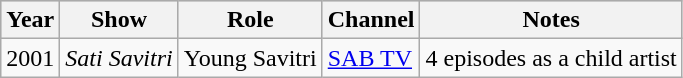<table class="wikitable">
<tr style="background:#ccc; text-align:center;">
<th>Year</th>
<th>Show</th>
<th>Role</th>
<th>Channel</th>
<th>Notes</th>
</tr>
<tr>
<td>2001</td>
<td><em>Sati Savitri</em></td>
<td>Young Savitri</td>
<td><a href='#'>SAB TV</a></td>
<td>4 episodes as a child artist</td>
</tr>
</table>
